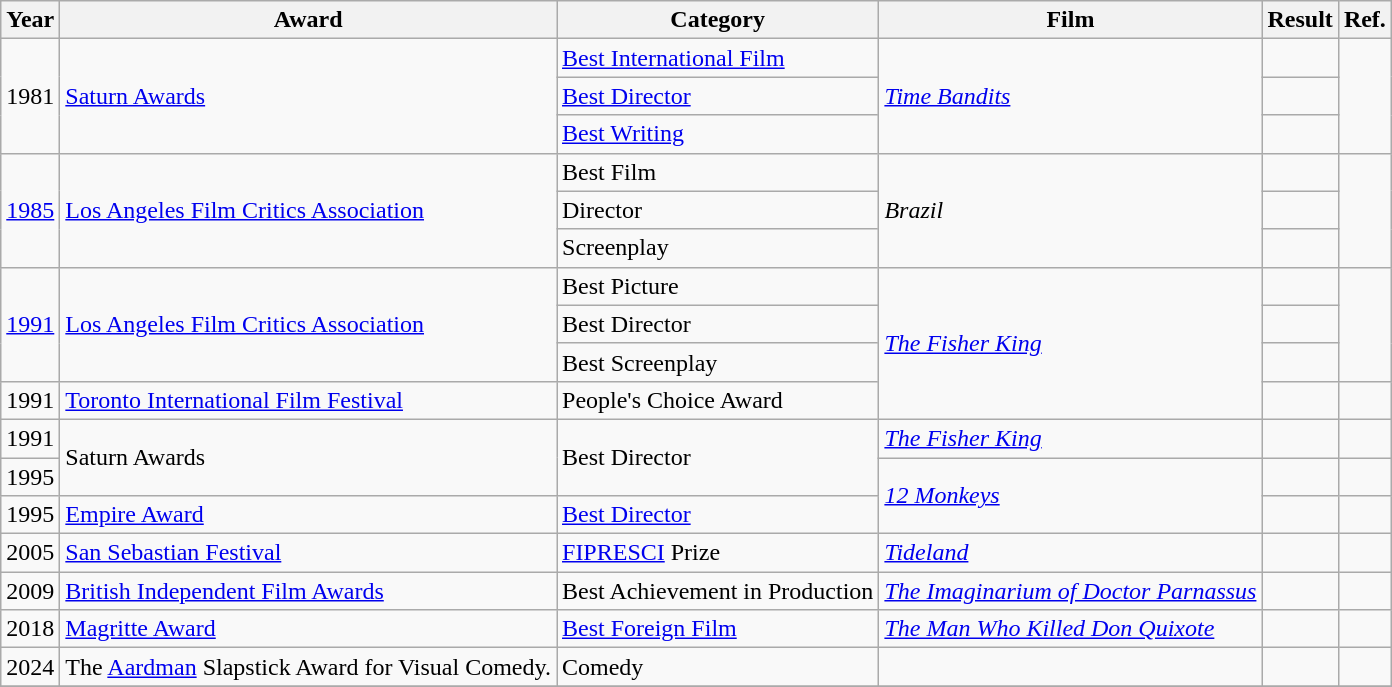<table class="wikitable">
<tr>
<th>Year</th>
<th>Award</th>
<th>Category</th>
<th>Film</th>
<th>Result</th>
<th>Ref.</th>
</tr>
<tr>
<td rowspan=3>1981</td>
<td rowspan=3><a href='#'>Saturn Awards</a></td>
<td><a href='#'>Best International Film</a></td>
<td rowspan=3><em><a href='#'>Time Bandits</a></em></td>
<td></td>
<td rowspan=3></td>
</tr>
<tr>
<td><a href='#'>Best Director</a></td>
<td></td>
</tr>
<tr>
<td><a href='#'>Best Writing</a></td>
<td></td>
</tr>
<tr>
<td rowspan=3><a href='#'>1985</a></td>
<td rowspan=3><a href='#'>Los Angeles Film Critics Association</a></td>
<td>Best Film</td>
<td rowspan=3><em>Brazil</em></td>
<td></td>
<td rowspan=3></td>
</tr>
<tr>
<td>Director</td>
<td></td>
</tr>
<tr>
<td>Screenplay</td>
<td></td>
</tr>
<tr>
<td rowspan=3><a href='#'>1991</a></td>
<td rowspan=3><a href='#'>Los Angeles Film Critics Association</a></td>
<td>Best Picture</td>
<td rowspan=4><em><a href='#'>The Fisher King</a></em></td>
<td></td>
<td rowspan=3></td>
</tr>
<tr>
<td>Best Director</td>
<td></td>
</tr>
<tr>
<td>Best Screenplay</td>
<td></td>
</tr>
<tr>
<td>1991</td>
<td><a href='#'>Toronto International Film Festival</a></td>
<td>People's Choice Award</td>
<td></td>
<td></td>
</tr>
<tr>
<td>1991</td>
<td rowspan=2>Saturn Awards</td>
<td rowspan=2>Best Director</td>
<td><em><a href='#'>The Fisher King</a></em></td>
<td></td>
<td></td>
</tr>
<tr>
<td>1995</td>
<td rowspan=2><em><a href='#'>12 Monkeys</a></em></td>
<td></td>
<td></td>
</tr>
<tr>
<td>1995</td>
<td><a href='#'>Empire Award</a></td>
<td><a href='#'>Best Director</a></td>
<td></td>
<td></td>
</tr>
<tr>
<td>2005</td>
<td><a href='#'>San Sebastian Festival</a></td>
<td><a href='#'>FIPRESCI</a> Prize</td>
<td><em><a href='#'>Tideland</a></em></td>
<td></td>
<td></td>
</tr>
<tr>
<td>2009</td>
<td><a href='#'>British Independent Film Awards</a></td>
<td>Best Achievement in Production</td>
<td><em><a href='#'>The Imaginarium of Doctor Parnassus</a></em></td>
<td></td>
<td></td>
</tr>
<tr>
<td>2018</td>
<td><a href='#'>Magritte Award</a></td>
<td><a href='#'>Best Foreign Film</a></td>
<td><em><a href='#'>The Man Who Killed Don Quixote</a></em></td>
<td></td>
<td></td>
</tr>
<tr>
<td>2024</td>
<td>The <a href='#'>Aardman</a> Slapstick Award for Visual Comedy.</td>
<td>Comedy</td>
<td></td>
<td></td>
<td></td>
</tr>
<tr>
</tr>
</table>
